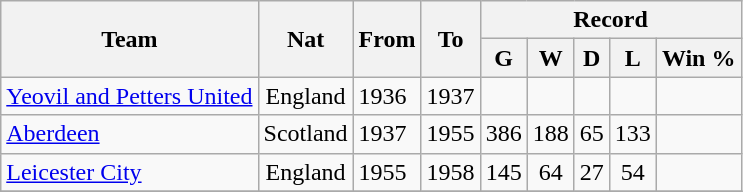<table class="wikitable" style="text-align: center">
<tr>
<th rowspan="2">Team</th>
<th rowspan="2">Nat</th>
<th rowspan="2">From</th>
<th rowspan="2">To</th>
<th colspan="5">Record</th>
</tr>
<tr>
<th>G</th>
<th>W</th>
<th>D</th>
<th>L</th>
<th>Win %</th>
</tr>
<tr>
<td align=left><a href='#'>Yeovil and Petters United</a></td>
<td>England</td>
<td align=left>1936</td>
<td align=left>1937</td>
<td></td>
<td></td>
<td></td>
<td></td>
<td></td>
</tr>
<tr>
<td align=left><a href='#'>Aberdeen</a></td>
<td>Scotland</td>
<td align=left>1937</td>
<td align=left>1955</td>
<td>386</td>
<td>188</td>
<td>65</td>
<td>133</td>
<td></td>
</tr>
<tr>
<td align=left><a href='#'>Leicester City</a></td>
<td>England</td>
<td align=left>1955</td>
<td align=left>1958</td>
<td>145</td>
<td>64</td>
<td>27</td>
<td>54</td>
<td></td>
</tr>
<tr>
</tr>
</table>
